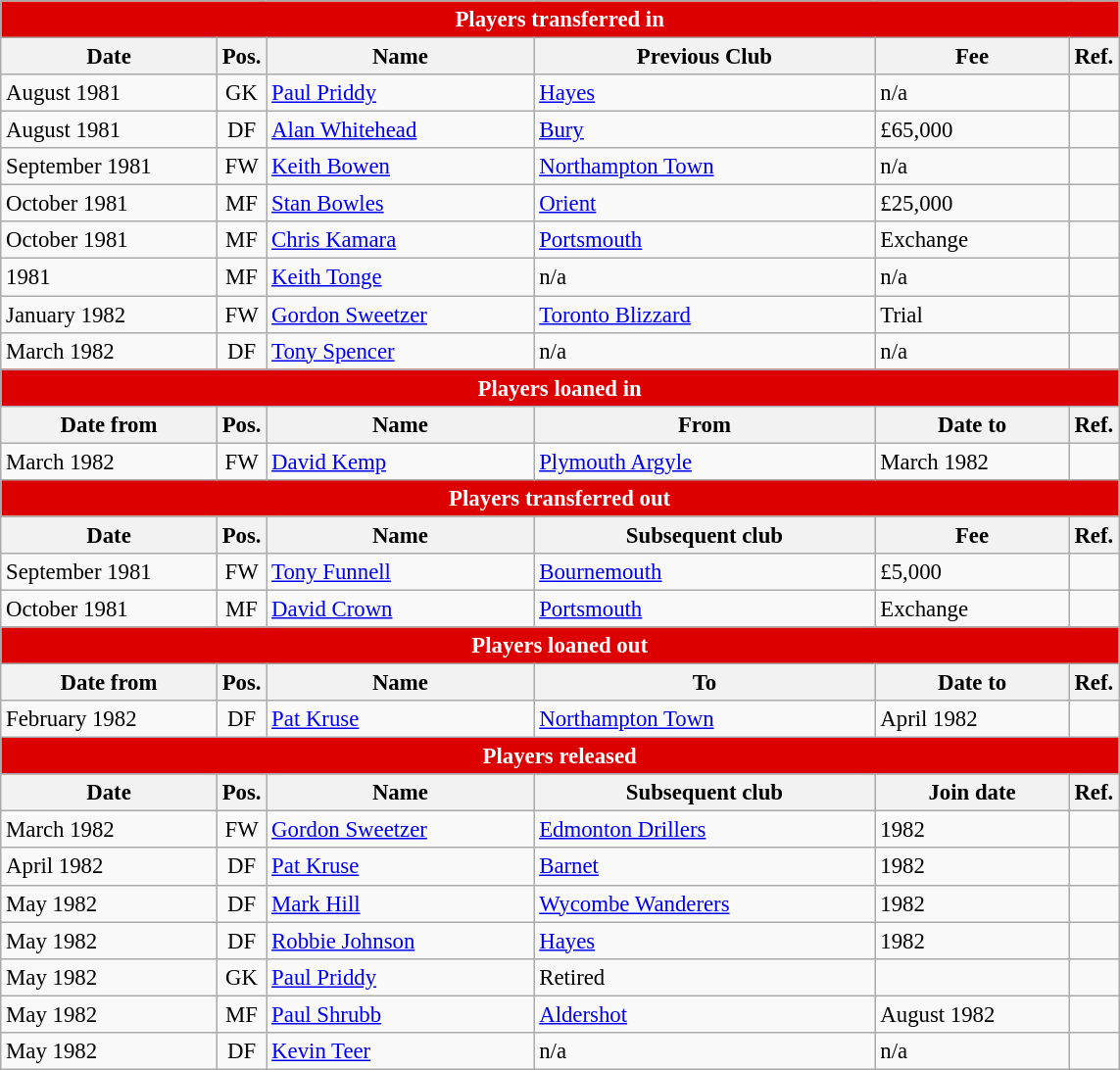<table class="wikitable" style="font-size:95%;" cellpadding="1">
<tr>
<th colspan="6" style="background:#d00; color:white; text-align:center;">Players transferred in</th>
</tr>
<tr>
<th style="width:140px;">Date</th>
<th style="width:25px;">Pos.</th>
<th style="width:175px;">Name</th>
<th style="width:225px;">Previous Club</th>
<th style="width:125px;">Fee</th>
<th style="width:25px;">Ref.</th>
</tr>
<tr>
<td>August 1981</td>
<td style="text-align:center;">GK</td>
<td> <a href='#'>Paul Priddy</a></td>
<td> <a href='#'>Hayes</a></td>
<td>n/a</td>
<td></td>
</tr>
<tr>
<td>August 1981</td>
<td style="text-align:center;">DF</td>
<td> <a href='#'>Alan Whitehead</a></td>
<td> <a href='#'>Bury</a></td>
<td>£65,000</td>
<td></td>
</tr>
<tr>
<td>September 1981</td>
<td style="text-align:center;">FW</td>
<td> <a href='#'>Keith Bowen</a></td>
<td> <a href='#'>Northampton Town</a></td>
<td>n/a</td>
<td></td>
</tr>
<tr>
<td>October 1981</td>
<td style="text-align:center;">MF</td>
<td> <a href='#'>Stan Bowles</a></td>
<td> <a href='#'>Orient</a></td>
<td>£25,000</td>
<td></td>
</tr>
<tr>
<td>October 1981</td>
<td style="text-align:center;">MF</td>
<td> <a href='#'>Chris Kamara</a></td>
<td> <a href='#'>Portsmouth</a></td>
<td>Exchange</td>
<td></td>
</tr>
<tr>
<td>1981</td>
<td style="text-align:center;">MF</td>
<td> <a href='#'>Keith Tonge</a></td>
<td>n/a</td>
<td>n/a</td>
<td></td>
</tr>
<tr>
<td>January 1982</td>
<td style="text-align:center;">FW</td>
<td> <a href='#'>Gordon Sweetzer</a></td>
<td> <a href='#'>Toronto Blizzard</a></td>
<td>Trial</td>
<td></td>
</tr>
<tr>
<td>March 1982</td>
<td style="text-align:center;">DF</td>
<td> <a href='#'>Tony Spencer</a></td>
<td>n/a</td>
<td>n/a</td>
<td></td>
</tr>
<tr>
<th colspan="6" style="background:#d00; color:white; text-align:center;">Players loaned in</th>
</tr>
<tr>
<th>Date from</th>
<th>Pos.</th>
<th>Name</th>
<th>From</th>
<th>Date to</th>
<th>Ref.</th>
</tr>
<tr>
<td>March 1982</td>
<td style="text-align:center;">FW</td>
<td> <a href='#'>David Kemp</a></td>
<td> <a href='#'>Plymouth Argyle</a></td>
<td>March 1982</td>
<td></td>
</tr>
<tr>
<th colspan="6" style="background:#d00; color:white; text-align:center;">Players transferred out</th>
</tr>
<tr>
<th>Date</th>
<th>Pos.</th>
<th>Name</th>
<th>Subsequent club</th>
<th>Fee</th>
<th>Ref.</th>
</tr>
<tr>
<td>September 1981</td>
<td style="text-align:center;">FW</td>
<td> <a href='#'>Tony Funnell</a></td>
<td> <a href='#'>Bournemouth</a></td>
<td>£5,000</td>
<td></td>
</tr>
<tr>
<td>October 1981</td>
<td style="text-align:center;">MF</td>
<td> <a href='#'>David Crown</a></td>
<td> <a href='#'>Portsmouth</a></td>
<td>Exchange</td>
<td></td>
</tr>
<tr>
<th colspan="6" style="background:#d00; color:white; text-align:center;">Players loaned out</th>
</tr>
<tr>
<th>Date from</th>
<th>Pos.</th>
<th>Name</th>
<th>To</th>
<th>Date to</th>
<th>Ref.</th>
</tr>
<tr>
<td>February 1982</td>
<td style="text-align:center;">DF</td>
<td> <a href='#'>Pat Kruse</a></td>
<td> <a href='#'>Northampton Town</a></td>
<td>April 1982</td>
<td></td>
</tr>
<tr>
<th colspan="6" style="background:#d00; color:white; text-align:center;">Players released</th>
</tr>
<tr>
<th>Date</th>
<th>Pos.</th>
<th>Name</th>
<th>Subsequent club</th>
<th>Join date</th>
<th>Ref.</th>
</tr>
<tr>
<td>March 1982</td>
<td style="text-align:center;">FW</td>
<td> <a href='#'>Gordon Sweetzer</a></td>
<td> <a href='#'>Edmonton Drillers</a></td>
<td>1982</td>
<td></td>
</tr>
<tr>
<td>April 1982</td>
<td style="text-align:center;">DF</td>
<td> <a href='#'>Pat Kruse</a></td>
<td> <a href='#'>Barnet</a></td>
<td>1982</td>
<td></td>
</tr>
<tr>
<td>May 1982</td>
<td style="text-align:center;">DF</td>
<td> <a href='#'>Mark Hill</a></td>
<td> <a href='#'>Wycombe Wanderers</a></td>
<td>1982</td>
<td></td>
</tr>
<tr>
<td>May 1982</td>
<td style="text-align:center;">DF</td>
<td> <a href='#'>Robbie Johnson</a></td>
<td> <a href='#'>Hayes</a></td>
<td>1982</td>
<td></td>
</tr>
<tr>
<td>May 1982</td>
<td style="text-align:center;">GK</td>
<td> <a href='#'>Paul Priddy</a></td>
<td>Retired</td>
<td></td>
<td></td>
</tr>
<tr>
<td>May 1982</td>
<td style="text-align:center;">MF</td>
<td> <a href='#'>Paul Shrubb</a></td>
<td> <a href='#'>Aldershot</a></td>
<td>August 1982</td>
<td></td>
</tr>
<tr>
<td>May 1982</td>
<td style="text-align:center;">DF</td>
<td> <a href='#'>Kevin Teer</a></td>
<td>n/a</td>
<td>n/a</td>
<td></td>
</tr>
</table>
